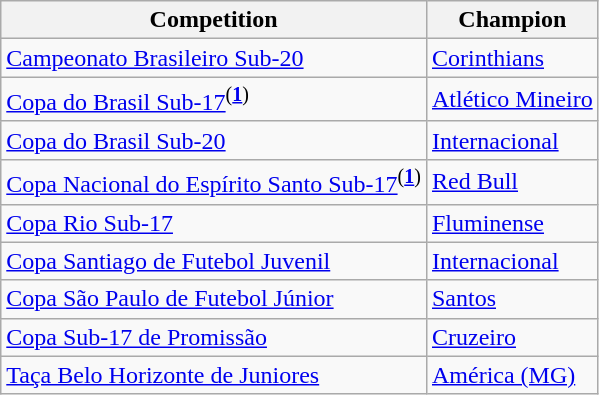<table class="wikitable">
<tr>
<th>Competition</th>
<th>Champion</th>
</tr>
<tr>
<td><a href='#'>Campeonato Brasileiro Sub-20</a></td>
<td><a href='#'>Corinthians</a></td>
</tr>
<tr>
<td><a href='#'>Copa do Brasil Sub-17</a><sup>(<strong><a href='#'>1</a></strong>)</sup></td>
<td><a href='#'>Atlético Mineiro</a></td>
</tr>
<tr>
<td><a href='#'>Copa do Brasil Sub-20</a></td>
<td><a href='#'>Internacional</a></td>
</tr>
<tr>
<td><a href='#'>Copa Nacional do Espírito Santo Sub-17</a><sup>(<strong><a href='#'>1</a></strong>)</sup></td>
<td><a href='#'>Red Bull</a></td>
</tr>
<tr>
<td><a href='#'>Copa Rio Sub-17</a></td>
<td><a href='#'>Fluminense</a></td>
</tr>
<tr>
<td><a href='#'>Copa Santiago de Futebol Juvenil</a></td>
<td><a href='#'>Internacional</a></td>
</tr>
<tr>
<td><a href='#'>Copa São Paulo de Futebol Júnior</a></td>
<td><a href='#'>Santos</a></td>
</tr>
<tr>
<td><a href='#'>Copa Sub-17 de Promissão</a></td>
<td><a href='#'>Cruzeiro</a></td>
</tr>
<tr>
<td><a href='#'>Taça Belo Horizonte de Juniores</a></td>
<td><a href='#'>América (MG)</a></td>
</tr>
</table>
